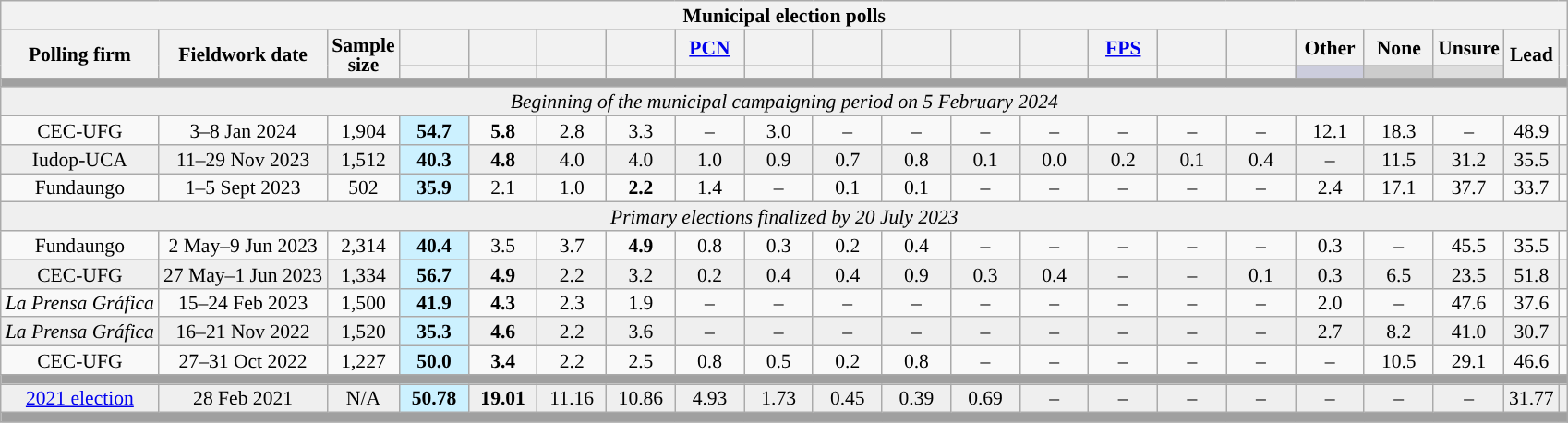<table class="wikitable mw-collapsible" style="text-align:center;font-size:90%;line-height:14px;">
<tr>
<th colspan="21">Municipal election polls</th>
</tr>
<tr>
<th rowspan="2">Polling firm</th>
<th rowspan="2">Fieldwork date</th>
<th rowspan="2">Sample<br>size</th>
<th style="width:43px;"></th>
<th style="width:43px;"></th>
<th style="width:43px;"></th>
<th style="width:43px;"></th>
<th style="width:43px;"><a href='#'>PCN</a></th>
<th style="width:43px;"></th>
<th style="width:43px;"></th>
<th style="width:43px;"></th>
<th style="width:43px;"></th>
<th style="width:43px;"></th>
<th style="width:43px;"><a href='#'>FPS</a></th>
<th style="width:43px;"></th>
<th style="width:43px;"></th>
<th style="width:43px;">Other</th>
<th style="width:43px;">None</th>
<th style="width:43px;">Unsure</th>
<th style="width:30px;" rowspan="2">Lead</th>
<th rowspan="2"></th>
</tr>
<tr>
<th style="color:inherit;background:"></th>
<th style="color:inherit;background:"></th>
<th style="color:inherit;background:"></th>
<th style="color:inherit;background:"></th>
<th style="background:"></th>
<th style="color:inherit;background:"></th>
<th style="color:inherit;background:"></th>
<th style="color:inherit;background:"></th>
<th style="color:inherit;background:"></th>
<th style="color:inherit;background:"></th>
<th style="color:inherit;background:"></th>
<th style="color:inherit;background:"></th>
<th style="color:inherit;background:"></th>
<th style="color:inherit;background:#CCCDDD;"></th>
<th style="color:inherit;background:#CCCCCC;"></th>
<th style="color:inherit;background:#DDDDDD;"></th>
</tr>
<tr>
<td colspan="21" style="background:#A0A0A0"></td>
</tr>
<tr style="background:#EFEFEF;">
<td colspan="21"><em>Beginning of the municipal campaigning period on 5 February 2024</em></td>
</tr>
<tr>
<td>CEC-UFG</td>
<td>3–8 Jan 2024</td>
<td>1,904</td>
<td style="background:#CCF1FF;"><strong>54.7</strong></td>
<td><strong>5.8</strong></td>
<td>2.8</td>
<td>3.3</td>
<td>–</td>
<td>3.0</td>
<td>–</td>
<td>–</td>
<td>–</td>
<td>–</td>
<td>–</td>
<td>–</td>
<td>–</td>
<td>12.1</td>
<td>18.3</td>
<td>–</td>
<td style="background:">48.9</td>
<td></td>
</tr>
<tr style="background:#EFEFEF;">
<td>Iudop-UCA</td>
<td>11–29 Nov 2023</td>
<td>1,512</td>
<td style="background:#CCF1FF;"><strong>40.3</strong></td>
<td><strong>4.8</strong></td>
<td>4.0</td>
<td>4.0</td>
<td>1.0</td>
<td>0.9</td>
<td>0.7</td>
<td>0.8</td>
<td>0.1</td>
<td>0.0</td>
<td>0.2</td>
<td>0.1</td>
<td>0.4</td>
<td>–</td>
<td>11.5</td>
<td>31.2</td>
<td style="background:">35.5</td>
<td></td>
</tr>
<tr>
<td>Fundaungo</td>
<td>1–5 Sept 2023</td>
<td>502</td>
<td style="background:#CCF1FF;"><strong>35.9</strong></td>
<td>2.1</td>
<td>1.0</td>
<td><strong>2.2</strong></td>
<td>1.4</td>
<td>–</td>
<td>0.1</td>
<td>0.1</td>
<td>–</td>
<td>–</td>
<td>–</td>
<td>–</td>
<td>–</td>
<td>2.4</td>
<td>17.1</td>
<td>37.7</td>
<td style="background:">33.7</td>
<td></td>
</tr>
<tr>
<td colspan="21" style="background:#EFEFEF;"><em>Primary elections finalized by 20 July 2023</em></td>
</tr>
<tr>
<td>Fundaungo</td>
<td>2 May–9 Jun 2023</td>
<td>2,314</td>
<td style="background:#CCF1FF;"><strong>40.4</strong></td>
<td>3.5</td>
<td>3.7</td>
<td><strong>4.9</strong></td>
<td>0.8</td>
<td>0.3</td>
<td>0.2</td>
<td>0.4</td>
<td>–</td>
<td>–</td>
<td>–</td>
<td>–</td>
<td>–</td>
<td>0.3</td>
<td>–</td>
<td>45.5</td>
<td style="background:">35.5</td>
<td></td>
</tr>
<tr style="background:#EFEFEF;">
<td>CEC-UFG</td>
<td>27 May–1 Jun 2023</td>
<td>1,334</td>
<td style="background:#CCF1FF;"><strong>56.7</strong></td>
<td><strong>4.9</strong></td>
<td>2.2</td>
<td>3.2</td>
<td>0.2</td>
<td>0.4</td>
<td>0.4</td>
<td>0.9</td>
<td>0.3</td>
<td>0.4</td>
<td>–</td>
<td>–</td>
<td>0.1</td>
<td>0.3</td>
<td>6.5</td>
<td>23.5</td>
<td style="background:">51.8</td>
<td></td>
</tr>
<tr>
<td><em>La Prensa Gráfica</em></td>
<td>15–24 Feb 2023</td>
<td>1,500</td>
<td style="background:#CCF1FF;"><strong>41.9</strong></td>
<td><strong>4.3</strong></td>
<td>2.3</td>
<td>1.9</td>
<td>–</td>
<td>–</td>
<td>–</td>
<td>–</td>
<td>–</td>
<td>–</td>
<td>–</td>
<td>–</td>
<td>–</td>
<td>2.0</td>
<td>–</td>
<td>47.6</td>
<td style="background:">37.6</td>
<td></td>
</tr>
<tr style="background:#EFEFEF;">
<td><em>La Prensa Gráfica</em></td>
<td>16–21 Nov 2022</td>
<td>1,520</td>
<td style="background:#CCF1FF;"><strong>35.3</strong></td>
<td><strong>4.6</strong></td>
<td>2.2</td>
<td>3.6</td>
<td>–</td>
<td>–</td>
<td>–</td>
<td>–</td>
<td>–</td>
<td>–</td>
<td>–</td>
<td>–</td>
<td>–</td>
<td>2.7</td>
<td>8.2</td>
<td>41.0</td>
<td style="background:">30.7</td>
<td></td>
</tr>
<tr>
<td>CEC-UFG</td>
<td>27–31 Oct 2022</td>
<td>1,227</td>
<td style="background:#CCF1FF;"><strong>50.0</strong></td>
<td><strong>3.4</strong></td>
<td>2.2</td>
<td>2.5</td>
<td>0.8</td>
<td>0.5</td>
<td>0.2</td>
<td>0.8</td>
<td>–</td>
<td>–</td>
<td>–</td>
<td>–</td>
<td>–</td>
<td>–</td>
<td>10.5</td>
<td>29.1</td>
<td style="background:">46.6</td>
<td></td>
</tr>
<tr>
<td colspan="21" style="background:#A0A0A0"></td>
</tr>
<tr style="background:#EFEFEF;">
<td><a href='#'>2021 election</a></td>
<td>28 Feb 2021</td>
<td>N/A</td>
<td style="background:#CCF1FF;"><strong>50.78</strong><br></td>
<td><strong>19.01</strong><br></td>
<td>11.16<br></td>
<td>10.86<br></td>
<td>4.93<br></td>
<td>1.73<br></td>
<td>0.45<br></td>
<td>0.39<br></td>
<td>0.69<br></td>
<td>–</td>
<td>–</td>
<td>–</td>
<td>–</td>
<td>–</td>
<td>–</td>
<td>–</td>
<td style="background:">31.77</td>
<td></td>
</tr>
<tr>
<td colspan="21" style="background:#A0A0A0"></td>
</tr>
</table>
